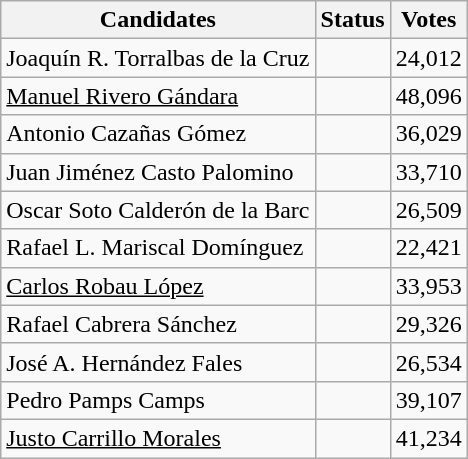<table class="wikitable sortable">
<tr>
<th>Candidates</th>
<th>Status</th>
<th>Votes</th>
</tr>
<tr>
<td>Joaquín R. Torralbas de la Cruz</td>
<td></td>
<td>24,012</td>
</tr>
<tr>
<td><u>Manuel Rivero Gándara</u></td>
<td></td>
<td>48,096</td>
</tr>
<tr>
<td>Antonio Cazañas Gómez</td>
<td></td>
<td>36,029</td>
</tr>
<tr>
<td>Juan Jiménez Casto Palomino</td>
<td></td>
<td>33,710</td>
</tr>
<tr>
<td>Oscar Soto Calderón de la Barc</td>
<td></td>
<td>26,509</td>
</tr>
<tr>
<td>Rafael L. Mariscal Domínguez</td>
<td></td>
<td>22,421</td>
</tr>
<tr>
<td><u>Carlos Robau López</u></td>
<td></td>
<td>33,953</td>
</tr>
<tr>
<td>Rafael Cabrera Sánchez</td>
<td></td>
<td>29,326</td>
</tr>
<tr>
<td>José A. Hernández Fales</td>
<td></td>
<td>26,534</td>
</tr>
<tr>
<td>Pedro Pamps Camps</td>
<td></td>
<td>39,107</td>
</tr>
<tr>
<td><u>Justo Carrillo Morales</u></td>
<td></td>
<td>41,234</td>
</tr>
</table>
